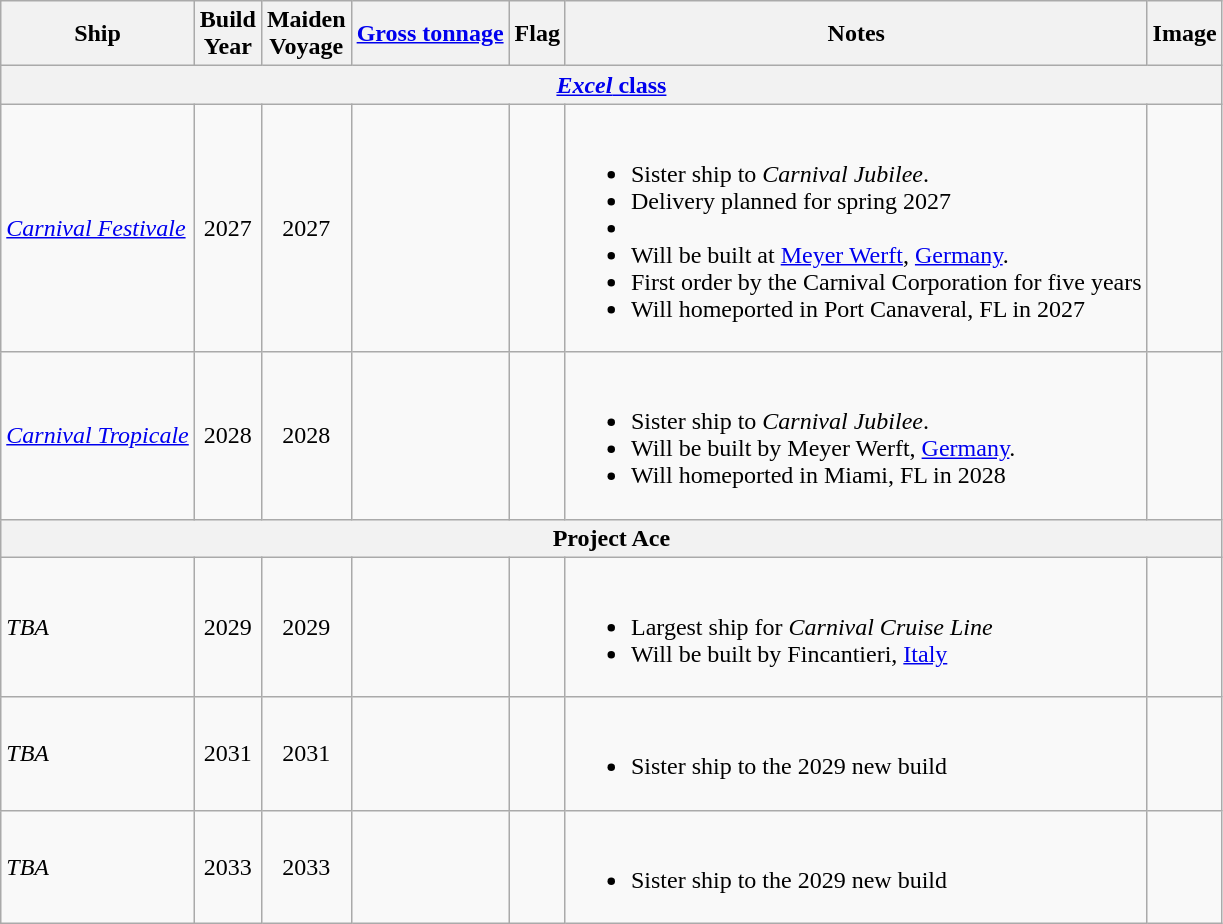<table class="wikitable sortable">
<tr>
<th>Ship</th>
<th>Build<br>Year</th>
<th>Maiden<br>Voyage</th>
<th><a href='#'>Gross tonnage</a></th>
<th>Flag</th>
<th>Notes</th>
<th>Image</th>
</tr>
<tr>
<th colspan="7"><a href='#'><em>Excel</em> class</a></th>
</tr>
<tr>
<td><em><a href='#'>Carnival Festivale</a></em></td>
<td style="text-align:Center;">2027</td>
<td style="text-align:Center;">2027</td>
<td style="text-align:Center;"></td>
<td style="text-align:Center;"></td>
<td><br><ul><li>Sister ship to <em>Carnival Jubilee</em>.</li><li>Delivery planned for spring 2027</li><li></li><li>Will be built at <a href='#'>Meyer Werft</a>, <a href='#'>Germany</a>.</li><li>First order by the Carnival Corporation for five years</li><li>Will homeported in Port Canaveral, FL in 2027</li></ul></td>
<td></td>
</tr>
<tr>
<td><em><a href='#'>Carnival Tropicale</a></em></td>
<td style="text-align:Center;">2028</td>
<td style="text-align:Center;">2028</td>
<td style="text-align:Center;"></td>
<td style="text-align:Center;"></td>
<td><br><ul><li>Sister ship to <em>Carnival Jubilee</em>.</li><li>Will be built by Meyer Werft, <a href='#'>Germany</a>.</li><li>Will homeported in Miami, FL in 2028</li></ul></td>
<td></td>
</tr>
<tr>
<th colspan="7">Project Ace</th>
</tr>
<tr>
<td><em>TBA</em></td>
<td style="text-align:Center;">2029</td>
<td style="text-align:Center;">2029</td>
<td style="text-align:Center;"></td>
<td style="text-align:Center;"></td>
<td><br><ul><li>Largest ship for <em>Carnival Cruise Line</em></li><li>Will be built by Fincantieri, <a href='#'>Italy</a></li></ul></td>
<td></td>
</tr>
<tr>
<td><em>TBA</em></td>
<td style="text-align:Center;">2031</td>
<td style="text-align:Center;">2031</td>
<td style="text-align:Center;"></td>
<td style="text-align:Center;"></td>
<td><br><ul><li>Sister ship to the 2029 new build</li></ul></td>
<td></td>
</tr>
<tr>
<td><em>TBA</em></td>
<td style="text-align:Center;">2033</td>
<td style="text-align:Center;">2033</td>
<td style="text-align:Center;"></td>
<td style="text-align:Center;"></td>
<td><br><ul><li>Sister ship to the 2029 new build</li></ul></td>
<td></td>
</tr>
</table>
